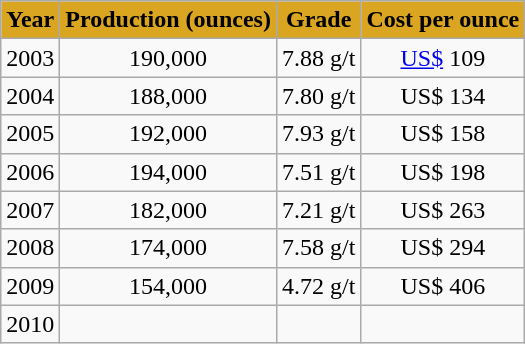<table class="wikitable">
<tr align="center" bgcolor="#DAA520">
<td><strong>Year</strong></td>
<td><strong>Production (ounces)</strong></td>
<td><strong>Grade</strong></td>
<td><strong>Cost per ounce</strong></td>
</tr>
<tr align="center">
<td>2003 </td>
<td>190,000</td>
<td>7.88 g/t</td>
<td><a href='#'>US$</a> 109</td>
</tr>
<tr align="center">
<td>2004 </td>
<td>188,000</td>
<td>7.80 g/t</td>
<td>US$ 134</td>
</tr>
<tr align="center">
<td>2005 </td>
<td>192,000</td>
<td>7.93 g/t</td>
<td>US$ 158</td>
</tr>
<tr align="center">
<td>2006 </td>
<td>194,000</td>
<td>7.51 g/t</td>
<td>US$ 198</td>
</tr>
<tr align="center">
<td>2007 </td>
<td>182,000</td>
<td>7.21 g/t</td>
<td>US$ 263</td>
</tr>
<tr align="center">
<td>2008 </td>
<td>174,000</td>
<td>7.58 g/t</td>
<td>US$ 294</td>
</tr>
<tr align="center">
<td>2009 </td>
<td>154,000</td>
<td>4.72 g/t</td>
<td>US$ 406</td>
</tr>
<tr align="center">
<td>2010</td>
<td></td>
<td></td>
<td></td>
</tr>
</table>
